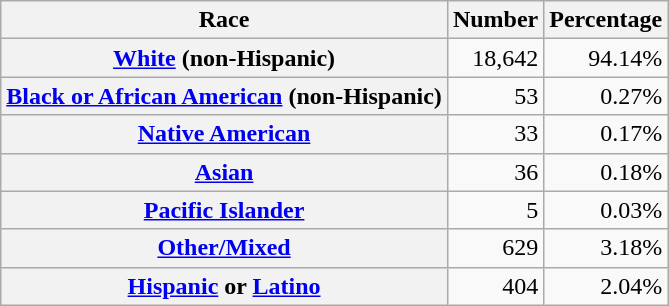<table class="wikitable" style="text-align:right">
<tr>
<th scope="col">Race</th>
<th scope="col">Number</th>
<th scope="col">Percentage</th>
</tr>
<tr>
<th scope="row"><a href='#'>White</a> (non-Hispanic)</th>
<td>18,642</td>
<td>94.14%</td>
</tr>
<tr>
<th scope="row"><a href='#'>Black or African American</a> (non-Hispanic)</th>
<td>53</td>
<td>0.27%</td>
</tr>
<tr>
<th scope="row"><a href='#'>Native American</a></th>
<td>33</td>
<td>0.17%</td>
</tr>
<tr>
<th scope="row"><a href='#'>Asian</a></th>
<td>36</td>
<td>0.18%</td>
</tr>
<tr>
<th scope="row"><a href='#'>Pacific Islander</a></th>
<td>5</td>
<td>0.03%</td>
</tr>
<tr>
<th scope="row"><a href='#'>Other/Mixed</a></th>
<td>629</td>
<td>3.18%</td>
</tr>
<tr>
<th scope="row"><a href='#'>Hispanic</a> or <a href='#'>Latino</a></th>
<td>404</td>
<td>2.04%</td>
</tr>
</table>
